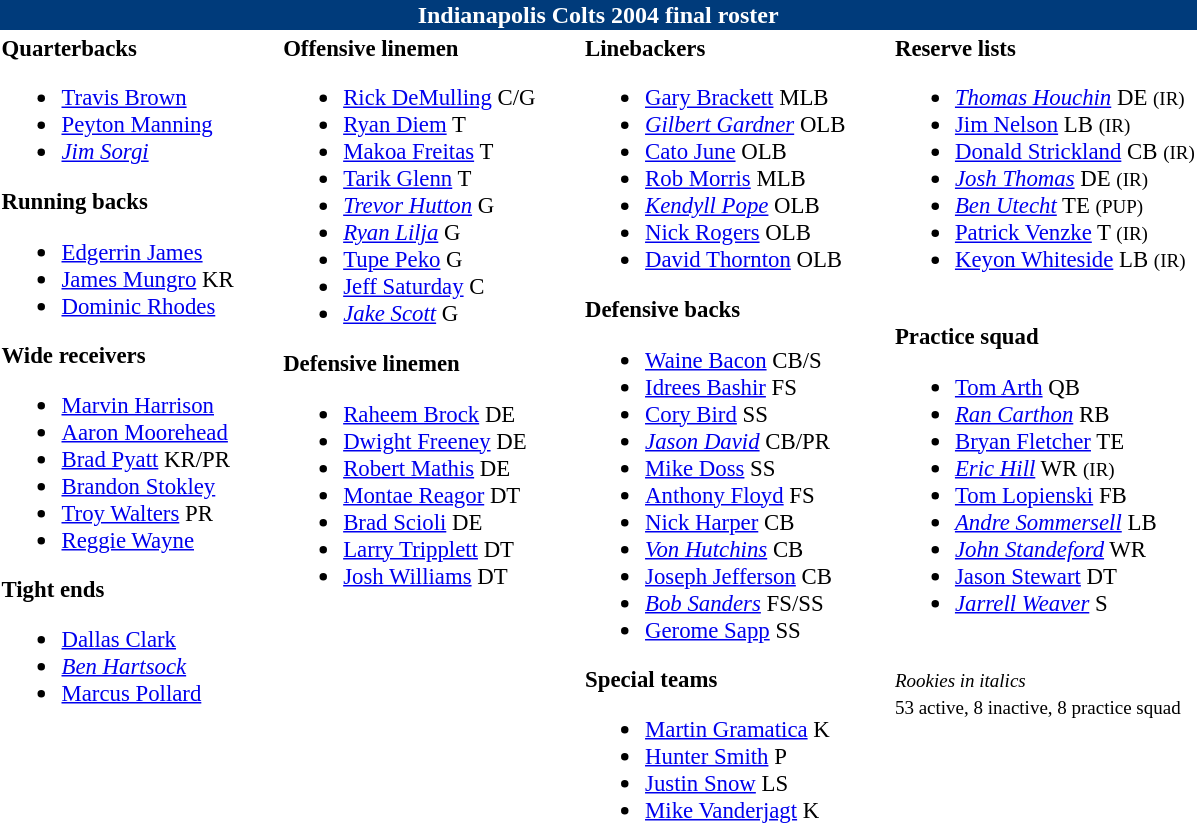<table class="toccolours" style="text-align: left;">
<tr>
<th colspan="9" style="background-color: #003b7b; color: white; text-align: center;">Indianapolis Colts 2004 final roster</th>
</tr>
<tr>
<td style="font-size: 95%;" valign="top"><strong>Quarterbacks</strong><br><ul><li> <a href='#'>Travis Brown</a></li><li> <a href='#'>Peyton Manning</a></li><li> <em><a href='#'>Jim Sorgi</a></em></li></ul><strong>Running backs</strong><ul><li> <a href='#'>Edgerrin James</a></li><li> <a href='#'>James Mungro</a> KR</li><li> <a href='#'>Dominic Rhodes</a></li></ul><strong>Wide receivers</strong><ul><li> <a href='#'>Marvin Harrison</a></li><li> <a href='#'>Aaron Moorehead</a></li><li> <a href='#'>Brad Pyatt</a> KR/PR</li><li> <a href='#'>Brandon Stokley</a></li><li> <a href='#'>Troy Walters</a> PR</li><li> <a href='#'>Reggie Wayne</a></li></ul><strong>Tight ends</strong><ul><li> <a href='#'>Dallas Clark</a></li><li> <em><a href='#'>Ben Hartsock</a></em></li><li> <a href='#'>Marcus Pollard</a></li></ul></td>
<td style="width: 25px;"></td>
<td style="font-size: 95%;" valign="top"><strong>Offensive linemen</strong><br><ul><li> <a href='#'>Rick DeMulling</a> C/G</li><li> <a href='#'>Ryan Diem</a> T</li><li> <a href='#'>Makoa Freitas</a> T</li><li> <a href='#'>Tarik Glenn</a> T</li><li> <em><a href='#'>Trevor Hutton</a></em> G</li><li> <em><a href='#'>Ryan Lilja</a></em> G</li><li> <a href='#'>Tupe Peko</a> G</li><li> <a href='#'>Jeff Saturday</a> C</li><li> <em><a href='#'>Jake Scott</a></em> G</li></ul><strong>Defensive linemen</strong><ul><li> <a href='#'>Raheem Brock</a> DE</li><li> <a href='#'>Dwight Freeney</a> DE</li><li> <a href='#'>Robert Mathis</a> DE</li><li> <a href='#'>Montae Reagor</a> DT</li><li> <a href='#'>Brad Scioli</a> DE</li><li> <a href='#'>Larry Tripplett</a> DT</li><li> <a href='#'>Josh Williams</a> DT</li></ul></td>
<td style="width: 25px;"></td>
<td style="font-size: 95%;" valign="top"><strong>Linebackers</strong><br><ul><li> <a href='#'>Gary Brackett</a> MLB</li><li> <em><a href='#'>Gilbert Gardner</a></em> OLB</li><li> <a href='#'>Cato June</a> OLB</li><li> <a href='#'>Rob Morris</a> MLB</li><li> <em><a href='#'>Kendyll Pope</a></em> OLB</li><li> <a href='#'>Nick Rogers</a> OLB</li><li> <a href='#'>David Thornton</a> OLB</li></ul><strong>Defensive backs</strong><ul><li> <a href='#'>Waine Bacon</a> CB/S</li><li> <a href='#'>Idrees Bashir</a> FS</li><li> <a href='#'>Cory Bird</a> SS</li><li> <em><a href='#'>Jason David</a></em> CB/PR</li><li> <a href='#'>Mike Doss</a> SS</li><li> <a href='#'>Anthony Floyd</a> FS</li><li> <a href='#'>Nick Harper</a> CB</li><li> <em><a href='#'>Von Hutchins</a></em> CB</li><li> <a href='#'>Joseph Jefferson</a> CB</li><li> <em><a href='#'>Bob Sanders</a></em> FS/SS</li><li> <a href='#'>Gerome Sapp</a> SS</li></ul><strong>Special teams</strong><ul><li> <a href='#'>Martin Gramatica</a> K</li><li> <a href='#'>Hunter Smith</a> P</li><li> <a href='#'>Justin Snow</a> LS</li><li> <a href='#'>Mike Vanderjagt</a> K</li></ul></td>
<td style="width: 25px;"></td>
<td style="font-size: 95%;" valign="top"><strong>Reserve lists</strong><br><ul><li> <em><a href='#'>Thomas Houchin</a></em> DE <small>(IR)</small> </li><li> <a href='#'>Jim Nelson</a> LB <small>(IR)</small> </li><li> <a href='#'>Donald Strickland</a> CB <small>(IR)</small> </li><li> <em><a href='#'>Josh Thomas</a></em> DE <small>(IR)</small> </li><li> <em><a href='#'>Ben Utecht</a></em> TE <small>(PUP)</small> </li><li> <a href='#'>Patrick Venzke</a> T <small>(IR)</small> </li><li> <a href='#'>Keyon Whiteside</a> LB <small>(IR)</small> </li></ul><br>
<strong>Practice squad</strong><ul><li> <a href='#'>Tom Arth</a> QB</li><li> <em><a href='#'>Ran Carthon</a></em> RB</li><li> <a href='#'>Bryan Fletcher</a> TE</li><li> <em><a href='#'>Eric Hill</a></em> WR <small>(IR)</small> </li><li> <a href='#'>Tom Lopienski</a> FB</li><li> <em><a href='#'>Andre Sommersell</a></em> LB</li><li> <em><a href='#'>John Standeford</a></em> WR</li><li> <a href='#'>Jason Stewart</a> DT</li><li> <em><a href='#'>Jarrell Weaver</a></em> S</li></ul><br>
<small><em>Rookies in italics</em><br></small>
<small>53 active, 8 inactive, 8 practice squad</small></td>
</tr>
<tr>
</tr>
</table>
